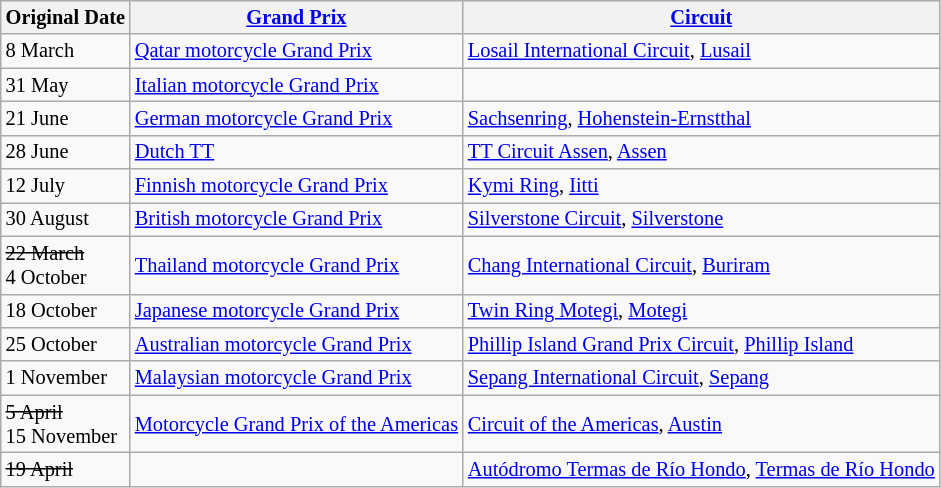<table class="wikitable" style="font-size: 85%;">
<tr>
<th>Original Date</th>
<th><a href='#'>Grand Prix</a></th>
<th><a href='#'>Circuit</a></th>
</tr>
<tr>
<td>8 March</td>
<td> <a href='#'>Qatar motorcycle Grand Prix</a></td>
<td><a href='#'>Losail International Circuit</a>, <a href='#'>Lusail</a></td>
</tr>
<tr>
<td>31 May</td>
<td> <a href='#'>Italian motorcycle Grand Prix</a></td>
<td></td>
</tr>
<tr>
<td>21 June</td>
<td> <a href='#'>German motorcycle Grand Prix</a></td>
<td><a href='#'>Sachsenring</a>, <a href='#'>Hohenstein-Ernstthal</a></td>
</tr>
<tr>
<td>28 June</td>
<td> <a href='#'>Dutch TT</a></td>
<td><a href='#'>TT Circuit Assen</a>, <a href='#'>Assen</a></td>
</tr>
<tr>
<td>12 July</td>
<td> <a href='#'>Finnish motorcycle Grand Prix</a></td>
<td><a href='#'>Kymi Ring</a>, <a href='#'>Iitti</a></td>
</tr>
<tr>
<td>30 August</td>
<td> <a href='#'>British motorcycle Grand Prix</a></td>
<td><a href='#'>Silverstone Circuit</a>, <a href='#'>Silverstone</a></td>
</tr>
<tr>
<td><s>22 March</s><br>4 October</td>
<td> <a href='#'>Thailand motorcycle Grand Prix</a></td>
<td><a href='#'>Chang International Circuit</a>, <a href='#'>Buriram</a></td>
</tr>
<tr>
<td>18 October</td>
<td> <a href='#'>Japanese motorcycle Grand Prix</a></td>
<td><a href='#'>Twin Ring Motegi</a>, <a href='#'>Motegi</a></td>
</tr>
<tr>
<td>25 October</td>
<td> <a href='#'>Australian motorcycle Grand Prix</a></td>
<td><a href='#'>Phillip Island Grand Prix Circuit</a>, <a href='#'>Phillip Island</a></td>
</tr>
<tr>
<td>1 November</td>
<td> <a href='#'>Malaysian motorcycle Grand Prix</a></td>
<td><a href='#'>Sepang International Circuit</a>, <a href='#'>Sepang</a></td>
</tr>
<tr>
<td><s>5 April</s><br>15 November</td>
<td> <a href='#'>Motorcycle Grand Prix of the Americas</a></td>
<td><a href='#'>Circuit of the Americas</a>, <a href='#'>Austin</a></td>
</tr>
<tr>
<td><s>19 April</s><br></td>
<td></td>
<td><a href='#'>Autódromo Termas de Río Hondo</a>, <a href='#'>Termas de Río Hondo</a></td>
</tr>
</table>
